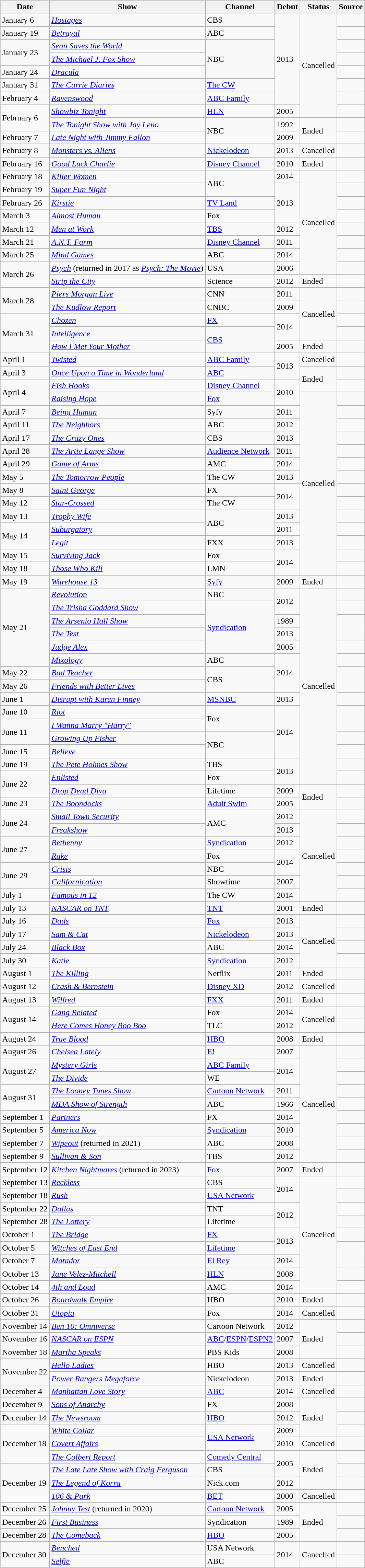<table class="wikitable sortable">
<tr>
<th>Date</th>
<th>Show</th>
<th>Channel</th>
<th>Debut</th>
<th>Status</th>
<th>Source</th>
</tr>
<tr>
<td>January 6</td>
<td><em><a href='#'>Hostages</a></em></td>
<td>CBS</td>
<td rowspan="7">2013</td>
<td rowspan="8">Cancelled</td>
<td></td>
</tr>
<tr>
<td>January 19</td>
<td><em><a href='#'>Betrayal</a></em></td>
<td>ABC</td>
<td></td>
</tr>
<tr>
<td rowspan="2">January 23</td>
<td><em><a href='#'>Sean Saves the World</a></em></td>
<td rowspan="3">NBC</td>
<td></td>
</tr>
<tr>
<td><em><a href='#'>The Michael J. Fox Show</a></em></td>
<td></td>
</tr>
<tr>
<td>January 24</td>
<td><em><a href='#'>Dracula</a></em></td>
<td></td>
</tr>
<tr>
<td>January 31</td>
<td><em><a href='#'>The Carrie Diaries</a></em></td>
<td><a href='#'>The CW</a></td>
<td></td>
</tr>
<tr>
<td>February 4</td>
<td><em><a href='#'>Ravenswood</a></em></td>
<td><a href='#'>ABC Family</a></td>
<td></td>
</tr>
<tr>
<td rowspan="2">February 6</td>
<td><em><a href='#'>Showbiz Tonight</a></em></td>
<td><a href='#'>HLN</a></td>
<td>2005</td>
<td></td>
</tr>
<tr>
<td><em><a href='#'>The Tonight Show with Jay Leno</a></em></td>
<td rowspan="2">NBC</td>
<td>1992</td>
<td rowspan="2">Ended</td>
<td></td>
</tr>
<tr>
<td>February 7</td>
<td><em><a href='#'>Late Night with Jimmy Fallon</a></em></td>
<td>2009</td>
<td></td>
</tr>
<tr>
<td>February 8</td>
<td><em><a href='#'>Monsters vs. Aliens</a></em></td>
<td><a href='#'>Nickelodeon</a></td>
<td>2013</td>
<td>Cancelled</td>
<td></td>
</tr>
<tr>
<td>February 16</td>
<td><em><a href='#'>Good Luck Charlie</a></em></td>
<td><a href='#'>Disney Channel</a></td>
<td>2010</td>
<td>Ended</td>
<td></td>
</tr>
<tr>
<td>February 18</td>
<td><em><a href='#'>Killer Women</a></em></td>
<td rowspan="2">ABC</td>
<td>2014</td>
<td rowspan="8">Cancelled</td>
<td></td>
</tr>
<tr>
<td>February 19</td>
<td><em><a href='#'>Super Fun Night</a></em></td>
<td rowspan="3">2013</td>
<td></td>
</tr>
<tr>
<td>February 26</td>
<td><em><a href='#'>Kirstie</a></em></td>
<td><a href='#'>TV Land</a></td>
<td></td>
</tr>
<tr>
<td>March 3</td>
<td><em><a href='#'>Almost Human</a></em></td>
<td>Fox</td>
<td></td>
</tr>
<tr>
<td>March 12</td>
<td><em><a href='#'>Men at Work</a></em></td>
<td><a href='#'>TBS</a></td>
<td>2012</td>
<td></td>
</tr>
<tr>
<td>March 21</td>
<td><em><a href='#'>A.N.T. Farm</a></em></td>
<td><a href='#'>Disney Channel</a></td>
<td>2011</td>
<td></td>
</tr>
<tr>
<td>March 25</td>
<td><em><a href='#'>Mind Games</a></em></td>
<td>ABC</td>
<td>2014</td>
<td></td>
</tr>
<tr>
<td rowspan=2>March 26</td>
<td><em><a href='#'>Psych</a></em> (returned in 2017 as <em><a href='#'>Psych: The Movie</a></em>)</td>
<td>USA</td>
<td>2006</td>
<td></td>
</tr>
<tr>
<td><em><a href='#'>Strip the City</a></em></td>
<td>Science</td>
<td>2012</td>
<td>Ended</td>
<td></td>
</tr>
<tr>
<td rowspan="2">March 28</td>
<td><em><a href='#'>Piers Morgan Live</a></em></td>
<td>CNN</td>
<td>2011</td>
<td rowspan="4">Cancelled</td>
<td></td>
</tr>
<tr>
<td><em><a href='#'>The Kudlow Report</a></em></td>
<td>CNBC</td>
<td>2009</td>
<td></td>
</tr>
<tr>
<td rowspan="3">March 31</td>
<td><em><a href='#'>Chozen</a></em></td>
<td><a href='#'>FX</a></td>
<td rowspan="2">2014</td>
<td></td>
</tr>
<tr>
<td><em><a href='#'>Intelligence</a></em></td>
<td rowspan="2"><a href='#'>CBS</a></td>
<td></td>
</tr>
<tr>
<td><em><a href='#'>How I Met Your Mother</a></em></td>
<td>2005</td>
<td>Ended</td>
<td></td>
</tr>
<tr>
<td>April 1</td>
<td><em><a href='#'>Twisted</a></em></td>
<td><a href='#'>ABC Family</a></td>
<td rowspan="2">2013</td>
<td>Cancelled</td>
<td></td>
</tr>
<tr>
<td>April 3</td>
<td><em><a href='#'>Once Upon a Time in Wonderland</a> </em></td>
<td><a href='#'>ABC</a></td>
<td rowspan="2">Ended</td>
<td></td>
</tr>
<tr>
<td rowspan="2">April 4</td>
<td><em><a href='#'>Fish Hooks</a></em></td>
<td><a href='#'>Disney Channel</a></td>
<td rowspan="2">2010</td>
<td></td>
</tr>
<tr>
<td><em><a href='#'>Raising Hope</a></em></td>
<td><a href='#'>Fox</a></td>
<td rowspan="14">Cancelled</td>
<td></td>
</tr>
<tr>
<td>April 7</td>
<td><em><a href='#'>Being Human</a></em></td>
<td>Syfy</td>
<td>2011</td>
<td></td>
</tr>
<tr>
<td>April 11</td>
<td><em><a href='#'>The Neighbors</a></em></td>
<td>ABC</td>
<td>2012</td>
<td></td>
</tr>
<tr>
<td>April 17</td>
<td><em><a href='#'>The Crazy Ones</a></em></td>
<td>CBS</td>
<td>2013</td>
<td></td>
</tr>
<tr>
<td>April 28</td>
<td><em><a href='#'>The Artie Lange Show</a></em></td>
<td><a href='#'>Audience Network</a></td>
<td>2011</td>
<td></td>
</tr>
<tr>
<td>April 29</td>
<td><em><a href='#'>Game of Arms</a></em></td>
<td>AMC</td>
<td>2014</td>
<td></td>
</tr>
<tr>
<td>May 5</td>
<td><em><a href='#'>The Tomorrow People</a></em></td>
<td>The CW</td>
<td>2013</td>
<td></td>
</tr>
<tr>
<td>May 8</td>
<td><em><a href='#'>Saint George</a></em></td>
<td>FX</td>
<td rowspan="2">2014</td>
<td></td>
</tr>
<tr>
<td>May 12</td>
<td><em><a href='#'>Star-Crossed</a></em></td>
<td>The CW</td>
<td></td>
</tr>
<tr>
<td>May 13</td>
<td><em><a href='#'>Trophy Wife</a></em></td>
<td rowspan="2">ABC</td>
<td>2013</td>
<td></td>
</tr>
<tr>
<td rowspan=2>May 14</td>
<td><em><a href='#'>Suburgatory</a></em></td>
<td>2011</td>
<td></td>
</tr>
<tr>
<td><em><a href='#'>Legit</a></em></td>
<td>FXX</td>
<td>2013</td>
<td></td>
</tr>
<tr>
<td>May 15</td>
<td><em><a href='#'>Surviving Jack</a></em></td>
<td>Fox</td>
<td rowspan="2">2014</td>
<td></td>
</tr>
<tr>
<td>May 18</td>
<td><em><a href='#'>Those Who Kill</a></em></td>
<td>LMN</td>
<td></td>
</tr>
<tr>
<td>May 19</td>
<td><em><a href='#'>Warehouse 13</a></em></td>
<td><a href='#'>Syfy</a></td>
<td>2009</td>
<td>Ended</td>
<td></td>
</tr>
<tr>
<td rowspan="6">May 21</td>
<td><em><a href='#'>Revolution</a></em></td>
<td>NBC</td>
<td rowspan="2">2012</td>
<td rowspan="15">Cancelled</td>
<td></td>
</tr>
<tr>
<td><em><a href='#'>The Trisha Goddard Show</a></em></td>
<td rowspan="4"><a href='#'>Syndication</a></td>
<td></td>
</tr>
<tr>
<td><em><a href='#'>The Arsenio Hall Show</a></em></td>
<td>1989</td>
<td rowspan=2></td>
</tr>
<tr>
<td><em><a href='#'>The Test</a></em></td>
<td>2013</td>
</tr>
<tr>
<td><em><a href='#'>Judge Alex</a></em></td>
<td>2005</td>
<td></td>
</tr>
<tr>
<td><em><a href='#'>Mixology</a></em></td>
<td>ABC</td>
<td rowspan="3">2014</td>
<td></td>
</tr>
<tr>
<td>May 22</td>
<td><em><a href='#'>Bad Teacher</a></em></td>
<td rowspan="2">CBS</td>
<td rowspan="2"></td>
</tr>
<tr>
<td>May 26</td>
<td><em><a href='#'>Friends with Better Lives</a></em></td>
</tr>
<tr>
<td>June 1</td>
<td><em><a href='#'>Disrupt with Karen Finney</a></em></td>
<td><a href='#'>MSNBC</a></td>
<td>2013</td>
<td></td>
</tr>
<tr>
<td>June 10</td>
<td><em><a href='#'>Riot</a></em></td>
<td rowspan="2">Fox</td>
<td rowspan="4">2014</td>
<td rowspan="2"></td>
</tr>
<tr>
<td rowspan="2">June 11</td>
<td><em><a href='#'>I Wanna Marry "Harry"</a></em></td>
</tr>
<tr>
<td><em><a href='#'>Growing Up Fisher</a></em></td>
<td rowspan="2">NBC</td>
<td></td>
</tr>
<tr>
<td>June 15</td>
<td><em><a href='#'>Believe</a></em></td>
<td></td>
</tr>
<tr>
<td>June 19</td>
<td><em><a href='#'>The Pete Holmes Show</a></em></td>
<td>TBS</td>
<td rowspan="2">2013</td>
<td></td>
</tr>
<tr>
<td rowspan="2">June 22</td>
<td><em><a href='#'>Enlisted</a></em></td>
<td>Fox</td>
<td></td>
</tr>
<tr>
<td><em><a href='#'>Drop Dead Diva</a></em></td>
<td>Lifetime</td>
<td>2009</td>
<td rowspan="2">Ended</td>
<td></td>
</tr>
<tr>
<td>June 23</td>
<td><em><a href='#'>The Boondocks</a></em></td>
<td><a href='#'>Adult Swim</a></td>
<td>2005</td>
<td></td>
</tr>
<tr>
<td rowspan="2">June 24</td>
<td><em><a href='#'>Small Town Security</a></em></td>
<td rowspan="2">AMC</td>
<td>2012</td>
<td rowspan="7">Cancelled</td>
<td></td>
</tr>
<tr>
<td><em><a href='#'>Freakshow</a></em></td>
<td>2013</td>
<td></td>
</tr>
<tr>
<td rowspan="2">June 27</td>
<td><em><a href='#'>Bethenny</a></em></td>
<td><a href='#'>Syndication</a></td>
<td>2012</td>
<td></td>
</tr>
<tr>
<td><em><a href='#'>Rake</a></em></td>
<td>Fox</td>
<td rowspan="2">2014</td>
<td></td>
</tr>
<tr>
<td rowspan="2">June 29</td>
<td><em><a href='#'>Crisis</a></em></td>
<td>NBC</td>
<td></td>
</tr>
<tr>
<td><em><a href='#'>Californication</a></em></td>
<td>Showtime</td>
<td>2007</td>
<td></td>
</tr>
<tr>
<td>July 1</td>
<td><em><a href='#'>Famous in 12</a></em></td>
<td>The CW</td>
<td>2014</td>
<td></td>
</tr>
<tr>
<td>July 13</td>
<td><em><a href='#'>NASCAR on TNT</a></em></td>
<td><a href='#'>TNT</a></td>
<td>2001</td>
<td>Ended</td>
<td></td>
</tr>
<tr>
<td>July 16</td>
<td><em><a href='#'>Dads</a></em></td>
<td><a href='#'>Fox</a></td>
<td>2013</td>
<td rowspan="4">Cancelled</td>
<td></td>
</tr>
<tr>
<td>July 17</td>
<td><em><a href='#'>Sam & Cat</a></em></td>
<td><a href='#'>Nickelodeon</a></td>
<td>2013</td>
<td></td>
</tr>
<tr>
<td>July 24</td>
<td><em><a href='#'>Black Box</a></em></td>
<td>ABC</td>
<td>2014</td>
<td></td>
</tr>
<tr>
<td>July 30</td>
<td><em><a href='#'>Katie</a></em></td>
<td><a href='#'>Syndication</a></td>
<td>2012</td>
<td></td>
</tr>
<tr>
<td>August 1</td>
<td><em><a href='#'>The Killing</a></em></td>
<td>Netflix</td>
<td>2011</td>
<td>Ended</td>
<td></td>
</tr>
<tr>
<td>August 12</td>
<td><em><a href='#'>Crash & Bernstein</a></em></td>
<td><a href='#'>Disney XD</a></td>
<td>2012</td>
<td>Cancelled</td>
<td></td>
</tr>
<tr>
<td>August 13</td>
<td><em><a href='#'>Wilfred</a></em></td>
<td><a href='#'>FXX</a></td>
<td>2011</td>
<td>Ended</td>
<td></td>
</tr>
<tr>
<td rowspan="2">August 14</td>
<td><em><a href='#'>Gang Related</a></em></td>
<td>Fox</td>
<td>2014</td>
<td rowspan="2">Cancelled</td>
<td></td>
</tr>
<tr>
<td><em><a href='#'>Here Comes Honey Boo Boo</a></em></td>
<td>TLC</td>
<td>2012</td>
<td></td>
</tr>
<tr>
<td>August 24</td>
<td><em><a href='#'>True Blood</a></em></td>
<td><a href='#'>HBO</a></td>
<td>2008</td>
<td>Ended</td>
<td></td>
</tr>
<tr>
<td>August 26</td>
<td><em><a href='#'>Chelsea Lately</a></em></td>
<td><a href='#'>E!</a></td>
<td>2007</td>
<td rowspan="9">Cancelled</td>
<td></td>
</tr>
<tr>
<td rowspan="2">August 27</td>
<td><em><a href='#'>Mystery Girls</a></em></td>
<td><a href='#'>ABC Family</a></td>
<td rowspan="2">2014</td>
<td></td>
</tr>
<tr>
<td><em><a href='#'>The Divide</a></em></td>
<td>WE</td>
<td></td>
</tr>
<tr>
<td rowspan=2>August 31</td>
<td><em><a href='#'>The Looney Tunes Show</a></em></td>
<td><a href='#'>Cartoon Network</a></td>
<td>2011</td>
<td></td>
</tr>
<tr>
<td><em><a href='#'>MDA Show of Strength</a></em></td>
<td>ABC</td>
<td>1966</td>
<td></td>
</tr>
<tr>
<td>September 1</td>
<td><em><a href='#'>Partners</a></em></td>
<td>FX</td>
<td>2014</td>
<td></td>
</tr>
<tr>
<td>September 5</td>
<td><em><a href='#'>America Now</a></em></td>
<td><a href='#'>Syndication</a></td>
<td>2010</td>
<td></td>
</tr>
<tr>
<td>September 7</td>
<td><em><a href='#'>Wipeout</a></em> (returned in 2021)</td>
<td>ABC</td>
<td>2008</td>
<td></td>
</tr>
<tr>
<td>September 9</td>
<td><em><a href='#'>Sullivan & Son</a></em></td>
<td>TBS</td>
<td>2012</td>
<td></td>
</tr>
<tr>
<td>September 12</td>
<td><em><a href='#'>Kitchen Nightmares</a></em> (returned in 2023)</td>
<td><a href='#'>Fox</a></td>
<td>2007</td>
<td>Ended</td>
<td></td>
</tr>
<tr>
<td>September 13</td>
<td><em><a href='#'>Reckless</a></em></td>
<td>CBS</td>
<td rowspan="2">2014</td>
<td rowspan="9">Cancelled</td>
<td></td>
</tr>
<tr>
<td>September 18</td>
<td><em><a href='#'>Rush</a></em></td>
<td><a href='#'>USA Network</a></td>
<td></td>
</tr>
<tr>
<td>September 22</td>
<td><em><a href='#'>Dallas</a></em></td>
<td>TNT</td>
<td rowspan="2">2012</td>
<td></td>
</tr>
<tr>
<td>September 28</td>
<td><em><a href='#'>The Lottery</a></em></td>
<td>Lifetime</td>
<td></td>
</tr>
<tr>
<td>October 1</td>
<td><em><a href='#'>The Bridge</a></em></td>
<td><a href='#'>FX</a></td>
<td rowspan="2">2013</td>
<td></td>
</tr>
<tr>
<td>October 5</td>
<td><em><a href='#'>Witches of East End</a></em></td>
<td><a href='#'>Lifetime</a></td>
<td rowspan="2"></td>
</tr>
<tr>
<td>October 7</td>
<td><em><a href='#'>Matador</a></em></td>
<td><a href='#'>El Rey</a></td>
<td>2014</td>
</tr>
<tr>
<td>October 13</td>
<td><em><a href='#'>Jane Velez-Mitchell</a></em></td>
<td><a href='#'>HLN</a></td>
<td>2008</td>
<td></td>
</tr>
<tr>
<td>October 14</td>
<td><em><a href='#'>4th and Loud</a></em></td>
<td>AMC</td>
<td>2014</td>
<td></td>
</tr>
<tr>
<td>October 26</td>
<td><em><a href='#'>Boardwalk Empire</a></em></td>
<td>HBO</td>
<td>2010</td>
<td>Ended</td>
<td></td>
</tr>
<tr>
<td>October 31</td>
<td><em><a href='#'>Utopia</a></em></td>
<td>Fox</td>
<td>2014</td>
<td>Cancelled</td>
<td></td>
</tr>
<tr>
<td>November 14</td>
<td><em><a href='#'>Ben 10: Omniverse</a></em></td>
<td>Cartoon Network</td>
<td>2012</td>
<td rowspan="3">Ended</td>
<td></td>
</tr>
<tr>
<td>November 16</td>
<td><em><a href='#'>NASCAR on ESPN</a></em></td>
<td><a href='#'>ABC</a>/<a href='#'>ESPN</a>/<a href='#'>ESPN2</a></td>
<td>2007</td>
<td></td>
</tr>
<tr>
<td>November 18</td>
<td><em><a href='#'>Martha Speaks</a></em></td>
<td>PBS Kids</td>
<td>2008</td>
</tr>
<tr>
<td rowspan="2">November 22</td>
<td><em><a href='#'>Hello Ladies</a></em></td>
<td>HBO</td>
<td>2013</td>
<td>Cancelled</td>
<td></td>
</tr>
<tr>
<td><em><a href='#'>Power Rangers Megaforce</a></em></td>
<td>Nickelodeon</td>
<td>2013</td>
<td>Ended</td>
<td></td>
</tr>
<tr>
<td>December 4</td>
<td><em><a href='#'>Manhattan Love Story</a></em></td>
<td><a href='#'>ABC</a></td>
<td>2014</td>
<td>Cancelled</td>
<td></td>
</tr>
<tr>
<td>December 9</td>
<td><em><a href='#'>Sons of Anarchy</a></em></td>
<td>FX</td>
<td>2008</td>
<td rowspan="3">Ended</td>
<td></td>
</tr>
<tr>
<td>December 14</td>
<td><em><a href='#'>The Newsroom</a></em></td>
<td><a href='#'>HBO</a></td>
<td>2012</td>
<td></td>
</tr>
<tr>
<td rowspan="3">December 18</td>
<td><em><a href='#'>White Collar</a></em></td>
<td rowspan="2"><a href='#'>USA Network</a></td>
<td>2009</td>
<td></td>
</tr>
<tr>
<td><em><a href='#'>Covert Affairs</a></em></td>
<td>2010</td>
<td>Cancelled</td>
<td></td>
</tr>
<tr>
<td><em><a href='#'>The Colbert Report</a></em></td>
<td><a href='#'>Comedy Central</a></td>
<td rowspan="2">2005</td>
<td rowspan="3">Ended</td>
<td></td>
</tr>
<tr>
<td rowspan="3">December 19</td>
<td><em><a href='#'>The Late Late Show with Craig Ferguson</a></em></td>
<td>CBS</td>
<td></td>
</tr>
<tr>
<td><em><a href='#'>The Legend of Korra</a></em></td>
<td>Nick.com</td>
<td>2012</td>
<td></td>
</tr>
<tr>
<td><em><a href='#'>106 & Park</a></em></td>
<td><a href='#'>BET</a></td>
<td>2000</td>
<td>Cancelled</td>
<td></td>
</tr>
<tr>
<td>December 25</td>
<td><em><a href='#'>Johnny Test</a></em> (returned in 2020)</td>
<td><a href='#'>Cartoon Network</a></td>
<td>2005</td>
<td rowspan="3">Ended</td>
<td></td>
</tr>
<tr>
<td>December 26</td>
<td><em><a href='#'>First Business</a></em></td>
<td>Syndication</td>
<td>1989</td>
<td></td>
</tr>
<tr>
<td>December 28</td>
<td><em><a href='#'>The Comeback</a></em></td>
<td><a href='#'>HBO</a></td>
<td>2005</td>
<td></td>
</tr>
<tr>
<td rowspan="2">December 30</td>
<td><em><a href='#'>Benched</a></em></td>
<td>USA Network</td>
<td rowspan="2">2014</td>
<td rowspan="2">Cancelled</td>
<td></td>
</tr>
<tr>
<td><em><a href='#'>Selfie</a></em></td>
<td>ABC</td>
<td></td>
</tr>
</table>
